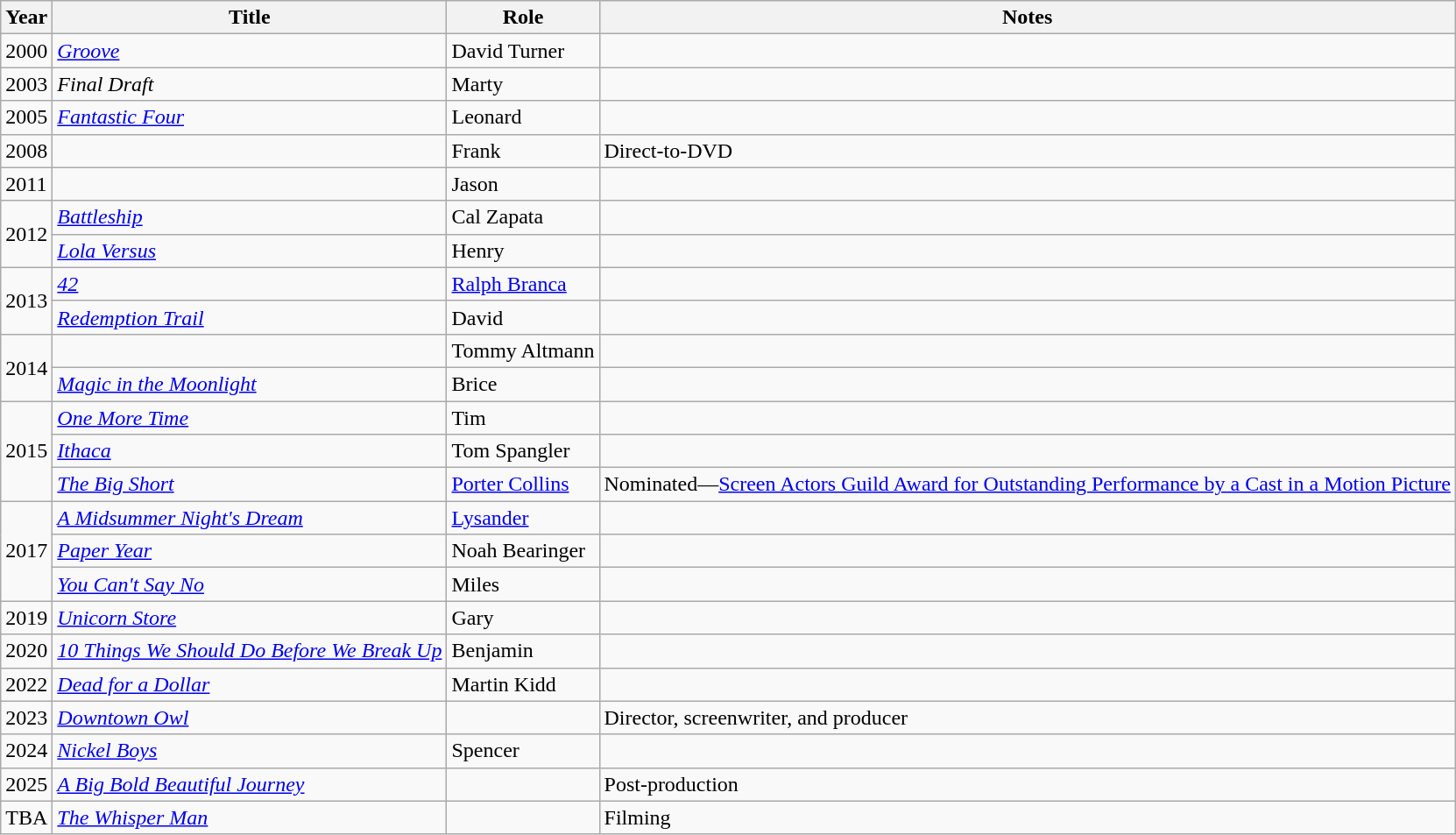<table class="wikitable sortable">
<tr>
<th>Year</th>
<th>Title</th>
<th>Role</th>
<th class="unsortable">Notes</th>
</tr>
<tr>
<td>2000</td>
<td><em><a href='#'>Groove</a></em></td>
<td>David Turner</td>
<td></td>
</tr>
<tr>
<td>2003</td>
<td><em>Final Draft</em></td>
<td>Marty</td>
<td></td>
</tr>
<tr>
<td>2005</td>
<td><em><a href='#'>Fantastic Four</a></em></td>
<td>Leonard</td>
<td></td>
</tr>
<tr>
<td>2008</td>
<td><em></em></td>
<td>Frank</td>
<td>Direct-to-DVD</td>
</tr>
<tr>
<td>2011</td>
<td><em></em></td>
<td>Jason</td>
<td></td>
</tr>
<tr>
<td rowspan="2">2012</td>
<td><em><a href='#'>Battleship</a></em></td>
<td>Cal Zapata</td>
<td></td>
</tr>
<tr>
<td><em><a href='#'>Lola Versus</a></em></td>
<td>Henry</td>
<td></td>
</tr>
<tr>
<td rowspan="2">2013</td>
<td><em><a href='#'>42</a></em></td>
<td><a href='#'>Ralph Branca</a></td>
<td></td>
</tr>
<tr>
<td><em><a href='#'>Redemption Trail</a></em></td>
<td>David</td>
<td></td>
</tr>
<tr>
<td rowspan="2">2014</td>
<td><em></em></td>
<td>Tommy Altmann</td>
<td></td>
</tr>
<tr>
<td><em><a href='#'>Magic in the Moonlight</a></em></td>
<td>Brice</td>
<td></td>
</tr>
<tr>
<td rowspan="3">2015</td>
<td><em><a href='#'>One More Time</a></em></td>
<td>Tim</td>
<td></td>
</tr>
<tr>
<td><em><a href='#'>Ithaca</a></em></td>
<td>Tom Spangler</td>
<td></td>
</tr>
<tr>
<td><em><a href='#'>The Big Short</a></em></td>
<td><a href='#'>Porter Collins</a></td>
<td>Nominated—<a href='#'>Screen Actors Guild Award for Outstanding Performance by a Cast in a Motion Picture</a></td>
</tr>
<tr>
<td rowspan="3">2017</td>
<td><a href='#'><em>A Midsummer Night's Dream</em></a></td>
<td><a href='#'>Lysander</a></td>
<td></td>
</tr>
<tr>
<td><em><a href='#'>Paper Year</a></em></td>
<td>Noah Bearinger</td>
<td></td>
</tr>
<tr>
<td><em><a href='#'>You Can't Say No</a></em></td>
<td>Miles</td>
<td></td>
</tr>
<tr>
<td>2019</td>
<td><em><a href='#'>Unicorn Store</a></em></td>
<td>Gary</td>
<td></td>
</tr>
<tr>
<td>2020</td>
<td><em><a href='#'>10 Things We Should Do Before We Break Up</a></em></td>
<td>Benjamin</td>
<td></td>
</tr>
<tr>
<td>2022</td>
<td><em><a href='#'>Dead for a Dollar</a></em></td>
<td>Martin Kidd</td>
<td></td>
</tr>
<tr>
<td>2023</td>
<td><em><a href='#'>Downtown Owl</a></em></td>
<td></td>
<td>Director, screenwriter, and producer</td>
</tr>
<tr>
<td>2024</td>
<td><em><a href='#'>Nickel Boys</a></em></td>
<td>Spencer</td>
<td></td>
</tr>
<tr>
<td>2025</td>
<td><em><a href='#'>A Big Bold Beautiful Journey</a></em></td>
<td></td>
<td>Post-production</td>
</tr>
<tr>
<td>TBA</td>
<td><em><a href='#'>The Whisper Man</a></em></td>
<td></td>
<td>Filming</td>
</tr>
</table>
